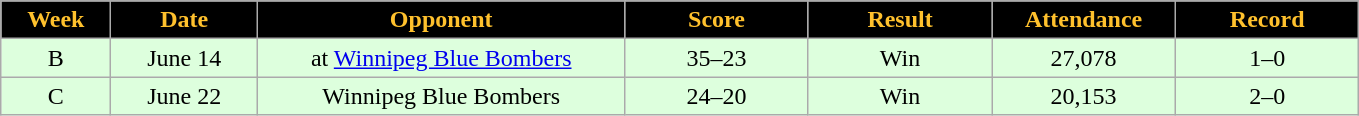<table class="wikitable sortable">
<tr>
<th style="background:black;color:#FFC12D;"  width="6%">Week</th>
<th style="background:black;color:#FFC12D;"  width="8%">Date</th>
<th style="background:black;color:#FFC12D;"  width="20%">Opponent</th>
<th style="background:black;color:#FFC12D;"  width="10%">Score</th>
<th style="background:black;color:#FFC12D;"  width="10%">Result</th>
<th style="background:black;color:#FFC12D;"  width="10%">Attendance</th>
<th style="background:black;color:#FFC12D;"  width="10%">Record</th>
</tr>
<tr align="center" bgcolor="#ddffdd">
<td>B</td>
<td>June 14</td>
<td>at <a href='#'>Winnipeg Blue Bombers</a></td>
<td>35–23</td>
<td>Win</td>
<td>27,078</td>
<td>1–0</td>
</tr>
<tr align="center" bgcolor="#ddffdd">
<td>C</td>
<td>June 22</td>
<td>Winnipeg Blue Bombers</td>
<td>24–20</td>
<td>Win</td>
<td>20,153</td>
<td>2–0</td>
</tr>
</table>
